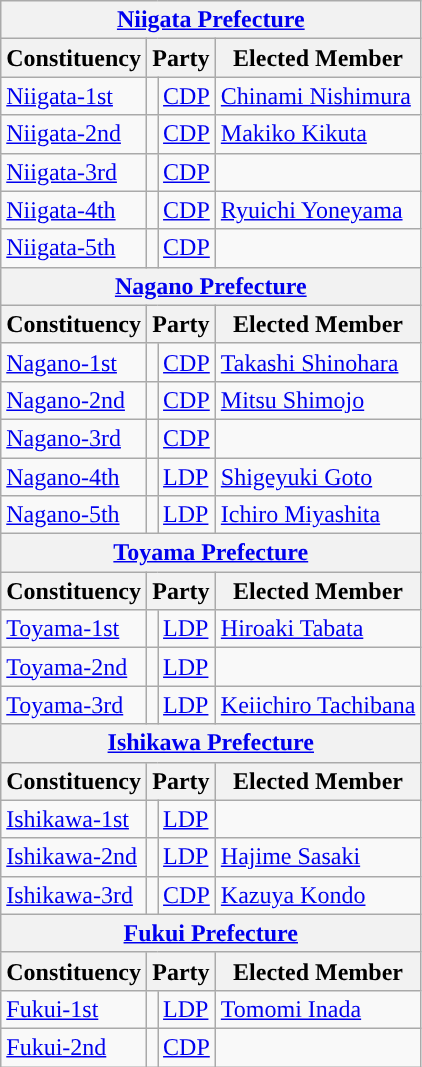<table class="wikitable">
<tr>
<th colspan=4><a href='#'>Niigata Prefecture</a></th>
</tr>
<tr>
<th>Constituency</th>
<th colspan=2>Party</th>
<th>Elected Member</th>
</tr>
<tr>
<td><a href='#'>Niigata-1st</a></td>
<td style="background:"></td>
<td><a href='#'>CDP</a></td>
<td><a href='#'>Chinami Nishimura</a></td>
</tr>
<tr>
<td><a href='#'>Niigata-2nd</a></td>
<td style="background:"></td>
<td><a href='#'>CDP</a></td>
<td><a href='#'>Makiko Kikuta</a></td>
</tr>
<tr>
<td><a href='#'>Niigata-3rd</a></td>
<td style="background:"></td>
<td><a href='#'>CDP</a></td>
<td></td>
</tr>
<tr>
<td><a href='#'>Niigata-4th</a></td>
<td style="background:"></td>
<td><a href='#'>CDP</a></td>
<td><a href='#'>Ryuichi Yoneyama</a></td>
</tr>
<tr>
<td><a href='#'>Niigata-5th</a></td>
<td style="background:"></td>
<td><a href='#'>CDP</a></td>
<td></td>
</tr>
<tr>
<th colspan=4><a href='#'>Nagano Prefecture</a></th>
</tr>
<tr>
<th>Constituency</th>
<th colspan=2>Party</th>
<th>Elected Member</th>
</tr>
<tr>
<td><a href='#'>Nagano-1st</a></td>
<td style="background:"></td>
<td><a href='#'>CDP</a></td>
<td><a href='#'>Takashi Shinohara</a></td>
</tr>
<tr>
<td><a href='#'>Nagano-2nd</a></td>
<td style="background:"></td>
<td><a href='#'>CDP</a></td>
<td><a href='#'>Mitsu Shimojo</a></td>
</tr>
<tr>
<td><a href='#'>Nagano-3rd</a></td>
<td style="background:"></td>
<td><a href='#'>CDP</a></td>
<td></td>
</tr>
<tr>
<td><a href='#'>Nagano-4th</a></td>
<td style="background:"></td>
<td><a href='#'>LDP</a></td>
<td><a href='#'>Shigeyuki Goto</a></td>
</tr>
<tr>
<td><a href='#'>Nagano-5th</a></td>
<td style="background:"></td>
<td><a href='#'>LDP</a></td>
<td><a href='#'>Ichiro Miyashita</a></td>
</tr>
<tr>
<th colspan=4><a href='#'>Toyama Prefecture</a></th>
</tr>
<tr>
<th>Constituency</th>
<th colspan=2>Party</th>
<th>Elected Member</th>
</tr>
<tr>
<td><a href='#'>Toyama-1st</a></td>
<td style="background:"></td>
<td><a href='#'>LDP</a></td>
<td><a href='#'>Hiroaki Tabata</a></td>
</tr>
<tr>
<td><a href='#'>Toyama-2nd</a></td>
<td style="background:"></td>
<td><a href='#'>LDP</a></td>
<td></td>
</tr>
<tr>
<td><a href='#'>Toyama-3rd</a></td>
<td style="background:"></td>
<td><a href='#'>LDP</a></td>
<td><a href='#'>Keiichiro Tachibana</a></td>
</tr>
<tr>
<th colspan=4><a href='#'>Ishikawa Prefecture</a></th>
</tr>
<tr>
<th>Constituency</th>
<th colspan=2>Party</th>
<th>Elected Member</th>
</tr>
<tr>
<td><a href='#'>Ishikawa-1st</a></td>
<td style="background:"></td>
<td><a href='#'>LDP</a></td>
<td></td>
</tr>
<tr>
<td><a href='#'>Ishikawa-2nd</a></td>
<td style="background:"></td>
<td><a href='#'>LDP</a></td>
<td><a href='#'>Hajime Sasaki</a></td>
</tr>
<tr>
<td><a href='#'>Ishikawa-3rd</a></td>
<td style="background:"></td>
<td><a href='#'>CDP</a></td>
<td><a href='#'>Kazuya Kondo</a></td>
</tr>
<tr>
<th colspan=4><a href='#'>Fukui Prefecture</a></th>
</tr>
<tr>
<th>Constituency</th>
<th colspan=2>Party</th>
<th>Elected Member</th>
</tr>
<tr>
<td><a href='#'>Fukui-1st</a></td>
<td style="background:"></td>
<td><a href='#'>LDP</a></td>
<td><a href='#'>Tomomi Inada</a></td>
</tr>
<tr>
<td><a href='#'>Fukui-2nd</a></td>
<td style="background:"></td>
<td><a href='#'>CDP</a></td>
<td></td>
</tr>
</table>
